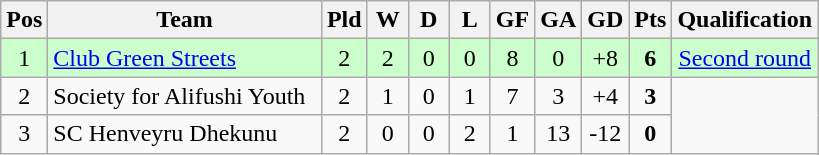<table class="wikitable" style="text-align:center">
<tr>
<th style="width:20px;" abbr="Position">Pos</th>
<th width=175>Team</th>
<th style="width:20px;" abbr="Played">Pld</th>
<th style="width:20px;" abbr="Won">W</th>
<th style="width:20px;" abbr="Drawn">D</th>
<th style="width:20px;" abbr="Lost">L</th>
<th style="width:20px;" abbr="Goals for">GF</th>
<th style="width:20px;" abbr="Goals against">GA</th>
<th style="width:20px;" abbr="Goal difference">GD</th>
<th style="width:20px;" abbr="Points">Pts</th>
<th style="width:20px;">Qualification</th>
</tr>
<tr style="background:#cfc;">
<td>1</td>
<td align=left><a href='#'>Club Green Streets</a></td>
<td>2</td>
<td>2</td>
<td>0</td>
<td>0</td>
<td>8</td>
<td>0</td>
<td>+8</td>
<td><strong>6</strong></td>
<td><a href='#'>Second round</a></td>
</tr>
<tr>
<td>2</td>
<td align=left>Society for Alifushi Youth</td>
<td>2</td>
<td>1</td>
<td>0</td>
<td>1</td>
<td>7</td>
<td>3</td>
<td>+4</td>
<td><strong>3</strong></td>
</tr>
<tr>
<td>3</td>
<td align=left>SC Henveyru Dhekunu</td>
<td>2</td>
<td>0</td>
<td>0</td>
<td>2</td>
<td>1</td>
<td>13</td>
<td>-12</td>
<td><strong>0</strong></td>
</tr>
</table>
